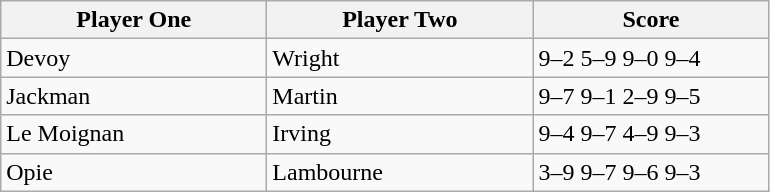<table class="wikitable">
<tr>
<th width=170>Player One</th>
<th width=170>Player Two</th>
<th width=150>Score</th>
</tr>
<tr>
<td> Devoy</td>
<td> Wright</td>
<td>9–2 5–9 9–0 9–4</td>
</tr>
<tr>
<td> Jackman</td>
<td> Martin</td>
<td>9–7 9–1 2–9 9–5</td>
</tr>
<tr>
<td> Le Moignan</td>
<td> Irving</td>
<td>9–4 9–7 4–9 9–3</td>
</tr>
<tr>
<td> Opie</td>
<td> Lambourne</td>
<td>3–9 9–7 9–6 9–3</td>
</tr>
</table>
